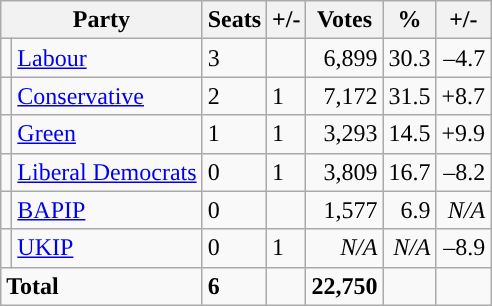<table class="wikitable sortable">
<tr>
<th colspan="2">Party</th>
<th>Seats</th>
<th>+/-</th>
<th>Votes</th>
<th>%</th>
<th>+/-</th>
</tr>
<tr>
<td style="background-color: "></td>
<td><a href='#'>Labour</a></td>
<td>3</td>
<td></td>
<td style="text-align:right;">6,899</td>
<td style="text-align:right;">30.3</td>
<td style="text-align:right;">–4.7</td>
</tr>
<tr>
<td style="background-color: "></td>
<td><a href='#'>Conservative</a></td>
<td>2</td>
<td> 1</td>
<td style="text-align:right;">7,172</td>
<td style="text-align:right;">31.5</td>
<td style="text-align:right;">+8.7</td>
</tr>
<tr>
<td style="background-color: "></td>
<td><a href='#'>Green</a></td>
<td>1</td>
<td> 1</td>
<td style="text-align:right;">3,293</td>
<td style="text-align:right;">14.5</td>
<td style="text-align:right;">+9.9</td>
</tr>
<tr>
<td style="background-color: "></td>
<td><a href='#'>Liberal Democrats</a></td>
<td>0</td>
<td> 1</td>
<td style="text-align:right;">3,809</td>
<td style="text-align:right;">16.7</td>
<td style="text-align:right;">–8.2</td>
</tr>
<tr>
<td style="background-color: "></td>
<td><a href='#'>BAPIP</a></td>
<td>0</td>
<td></td>
<td style="text-align:right;">1,577</td>
<td style="text-align:right;">6.9</td>
<td style="text-align:right;"><em>N/A</em></td>
</tr>
<tr>
<td style="background-color: "></td>
<td><a href='#'>UKIP</a></td>
<td>0</td>
<td> 1</td>
<td style="text-align:right;"><em>N/A</em></td>
<td style="text-align:right;"><em>N/A</em></td>
<td style="text-align:right;">–8.9</td>
</tr>
<tr>
<td colspan="2"><strong>Total</strong></td>
<td><strong>6</strong></td>
<td></td>
<td style="text-align:right;"><strong>22,750</strong></td>
<td style="text-align:right;"></td>
<td style="text-align:right;"></td>
</tr>
</table>
